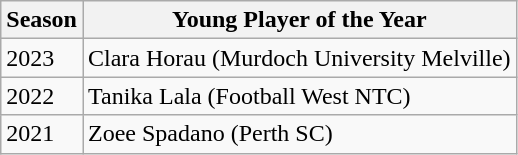<table class="wikitable" style="text-align:left">
<tr>
<th>Season</th>
<th>Young Player of the Year</th>
</tr>
<tr>
<td>2023</td>
<td>Clara Horau (Murdoch University Melville)</td>
</tr>
<tr>
<td>2022</td>
<td>Tanika Lala (Football West NTC)</td>
</tr>
<tr>
<td>2021</td>
<td>Zoee Spadano (Perth SC)</td>
</tr>
</table>
